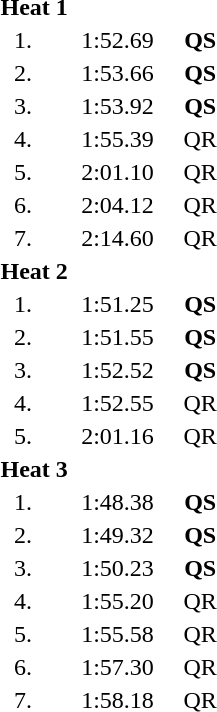<table style="text-align:center">
<tr>
<td colspan=4 align=left><strong>Heat 1</strong></td>
</tr>
<tr>
<td width=30>1.</td>
<td align=left></td>
<td width=80>1:52.69</td>
<td><strong>QS</strong></td>
</tr>
<tr>
<td>2.</td>
<td align=left></td>
<td>1:53.66</td>
<td><strong>QS</strong></td>
</tr>
<tr>
<td>3.</td>
<td align=left></td>
<td>1:53.92</td>
<td><strong>QS</strong></td>
</tr>
<tr>
<td>4.</td>
<td align=left></td>
<td>1:55.39</td>
<td>QR</td>
</tr>
<tr>
<td>5.</td>
<td align=left></td>
<td>2:01.10</td>
<td>QR</td>
</tr>
<tr>
<td>6.</td>
<td align=left></td>
<td>2:04.12</td>
<td>QR</td>
</tr>
<tr>
<td>7.</td>
<td align=left></td>
<td>2:14.60</td>
<td>QR</td>
</tr>
<tr>
<td colspan=4 align=left><strong>Heat 2</strong></td>
</tr>
<tr>
<td>1.</td>
<td align=left></td>
<td>1:51.25</td>
<td><strong>QS</strong></td>
</tr>
<tr>
<td>2.</td>
<td align=left></td>
<td>1:51.55</td>
<td><strong>QS</strong></td>
</tr>
<tr>
<td>3.</td>
<td align=left></td>
<td>1:52.52</td>
<td><strong>QS</strong></td>
</tr>
<tr>
<td>4.</td>
<td align=left></td>
<td>1:52.55</td>
<td>QR</td>
</tr>
<tr>
<td>5.</td>
<td align=left></td>
<td>2:01.16</td>
<td>QR</td>
</tr>
<tr>
<td colspan=4 align=left><strong>Heat 3</strong></td>
</tr>
<tr>
<td>1.</td>
<td align=left></td>
<td>1:48.38</td>
<td><strong>QS</strong></td>
</tr>
<tr>
<td>2.</td>
<td align=left></td>
<td>1:49.32</td>
<td><strong>QS</strong></td>
</tr>
<tr>
<td>3.</td>
<td align=left></td>
<td>1:50.23</td>
<td><strong>QS</strong></td>
</tr>
<tr>
<td>4.</td>
<td align=left></td>
<td>1:55.20</td>
<td>QR</td>
</tr>
<tr>
<td>5.</td>
<td align=left></td>
<td>1:55.58</td>
<td>QR</td>
</tr>
<tr>
<td>6.</td>
<td align=left></td>
<td>1:57.30</td>
<td>QR</td>
</tr>
<tr>
<td>7.</td>
<td align=left></td>
<td>1:58.18</td>
<td>QR</td>
</tr>
</table>
